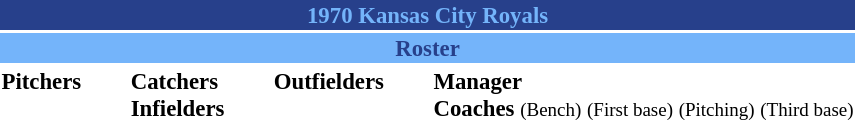<table class="toccolours" style="font-size: 95%;">
<tr>
<th colspan="10" style="background-color: #27408B; color: #74B4FA; text-align: center;">1970 Kansas City Royals</th>
</tr>
<tr>
<td colspan="10" style="background-color: #74B4FA; color: #27408B; text-align: center;"><strong>Roster</strong></td>
</tr>
<tr>
<td valign="top"><strong>Pitchers</strong><br>















</td>
<td width="25px"></td>
<td valign="top"><strong>Catchers</strong><br>




<strong>Infielders</strong>










</td>
<td width="25px"></td>
<td valign="top"><strong>Outfielders</strong><br>



</td>
<td width="25px"></td>
<td valign="top"><strong>Manager</strong><br>

<strong>Coaches</strong>
 <small>(Bench)</small>
 <small>(First base)</small>
 <small>(Pitching)</small>
 <small>(Third base)</small>
</td>
</tr>
<tr>
</tr>
</table>
